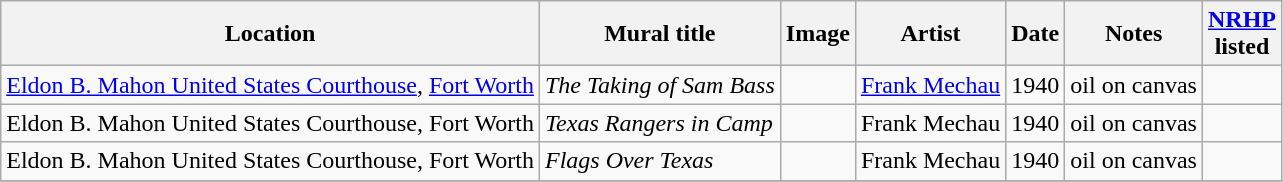<table class="wikitable sortable">
<tr>
<th>Location</th>
<th>Mural title</th>
<th>Image</th>
<th>Artist</th>
<th>Date</th>
<th>Notes</th>
<th><a href='#'>NRHP</a><br>listed</th>
</tr>
<tr>
<td><a href='#'>Eldon B. Mahon United States Courthouse</a>, <a href='#'>Fort Worth</a></td>
<td><em>The Taking of Sam Bass</em></td>
<td></td>
<td><a href='#'>Frank Mechau</a></td>
<td>1940</td>
<td>oil on canvas</td>
<td></td>
</tr>
<tr>
<td>Eldon B. Mahon United States Courthouse, Fort Worth</td>
<td><em>Texas Rangers in Camp</em></td>
<td></td>
<td>Frank Mechau</td>
<td>1940</td>
<td>oil on canvas</td>
<td></td>
</tr>
<tr>
<td>Eldon B. Mahon United States Courthouse, Fort Worth</td>
<td><em>Flags Over Texas</em></td>
<td></td>
<td>Frank Mechau</td>
<td>1940</td>
<td>oil on canvas</td>
<td></td>
</tr>
<tr>
</tr>
</table>
